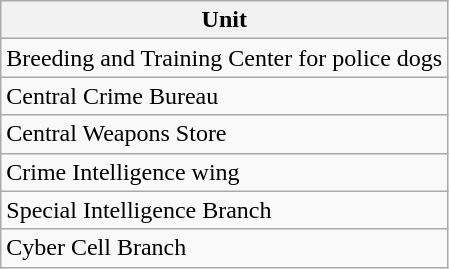<table class="wikitable">
<tr>
<th>Unit</th>
</tr>
<tr>
<td>Breeding and Training Center for police dogs</td>
</tr>
<tr>
<td>Central Crime Bureau</td>
</tr>
<tr>
<td>Central Weapons Store</td>
</tr>
<tr>
<td>Crime Intelligence wing</td>
</tr>
<tr>
<td>Special Intelligence Branch</td>
</tr>
<tr>
<td>Cyber Cell Branch</td>
</tr>
</table>
